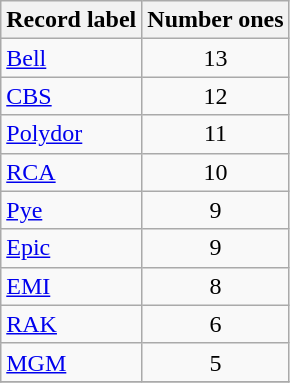<table class="wikitable sortable" style="text-align:center;">
<tr>
<th scope=col>Record label</th>
<th scope=col>Number ones</th>
</tr>
<tr>
<td align=left><a href='#'>Bell</a></td>
<td align=center>13</td>
</tr>
<tr>
<td align=left><a href='#'>CBS</a></td>
<td align=center>12</td>
</tr>
<tr>
<td align=left><a href='#'>Polydor</a></td>
<td align=center>11</td>
</tr>
<tr>
<td align=left><a href='#'>RCA</a></td>
<td align=center>10</td>
</tr>
<tr>
<td align=left><a href='#'>Pye</a></td>
<td align=center>9</td>
</tr>
<tr>
<td align=left><a href='#'>Epic</a></td>
<td align=center>9</td>
</tr>
<tr>
<td align=left><a href='#'>EMI</a></td>
<td align=center>8</td>
</tr>
<tr>
<td align=left><a href='#'>RAK</a></td>
<td align=center>6</td>
</tr>
<tr>
<td align=left><a href='#'>MGM</a></td>
<td align=center>5</td>
</tr>
<tr>
</tr>
</table>
